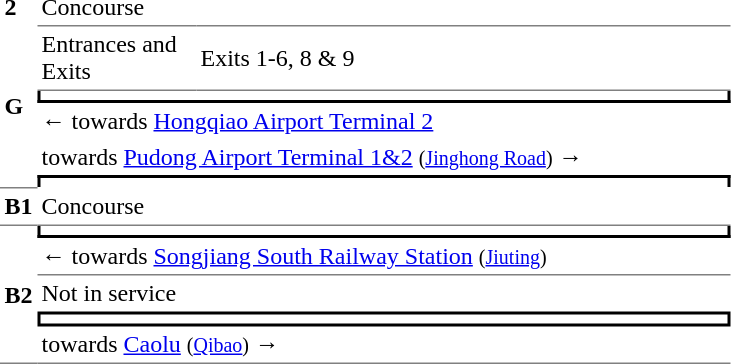<table cellspacing=0 cellpadding=3>
<tr>
<td><strong>2</strong></td>
<td colspan="2"> Concourse</td>
</tr>
<tr>
<td rowspan="5"><strong>G</strong></td>
<td style="border-top:solid 1px gray;border-bottom:solid 1px gray;" width="100">Entrances and Exits</td>
<td style="border-top:solid 1px gray;border-bottom:solid 1px gray;" width="350">Exits 1-6, 8 & 9</td>
</tr>
<tr>
<td style="border-right:solid 2px black;border-left:solid 2px black;border-bottom:solid 2px black;" colspan=2></td>
</tr>
<tr>
<td colspan="2">←  towards <a href='#'>Hongqiao Airport Terminal 2</a></td>
</tr>
<tr>
<td colspan="2">  towards <a href='#'>Pudong Airport Terminal 1&2</a> <small>(<a href='#'>Jinghong Road</a>)</small> →</td>
</tr>
<tr>
<td style="border-right:solid 2px black;border-left:solid 2px black;border-top:solid 2px black;" colspan=2></td>
</tr>
<tr>
<td style="border-bottom:solid 1px gray;border-top:solid 1px gray"><strong>B1</strong></td>
<td colspan="2" style="border-bottom:solid 1px gray;"> Concourse</td>
</tr>
<tr>
<td style="border-bottom:solid 1px gray;" rowspan=5><strong>B2</strong></td>
<td style="border-right:solid 2px black;border-left:solid 2px black;border-bottom:solid 2px black;" colspan=2></td>
</tr>
<tr>
<td colspan="2" style="border-bottom:solid 1px gray;">←  towards <a href='#'>Songjiang South Railway Station</a> <small>(<a href='#'>Jiuting</a>)</small></td>
</tr>
<tr>
<td colspan="2">Not in service</td>
</tr>
<tr>
<td style="border-right:solid 2px black;border-left:solid 2px black;border-top:solid 2px black;border-bottom:solid 2px black;" colspan=2></td>
</tr>
<tr>
<td colspan="2" style="border-bottom:solid 1px gray;">  towards <a href='#'>Caolu</a> <small>(<a href='#'>Qibao</a>)</small> →</td>
</tr>
</table>
